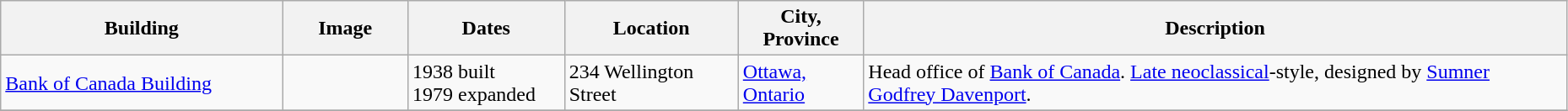<table class="wikitable sortable" style="width:98%">
<tr>
<th width = 18%><strong>Building</strong></th>
<th width = 8% class="unsortable"><strong>Image</strong></th>
<th width = 10%><strong>Dates</strong></th>
<th><strong>Location</strong></th>
<th width = 8%><strong>City, Province</strong></th>
<th class="unsortable"><strong>Description</strong></th>
</tr>
<tr>
<td><a href='#'>Bank of Canada Building</a></td>
<td></td>
<td>1938 built<br>1979 expanded</td>
<td>234 Wellington Street<br></td>
<td><a href='#'>Ottawa, Ontario</a></td>
<td>Head office of <a href='#'>Bank of Canada</a>. <a href='#'>Late neoclassical</a>-style, designed by <a href='#'>Sumner Godfrey Davenport</a>.</td>
</tr>
<tr>
</tr>
</table>
